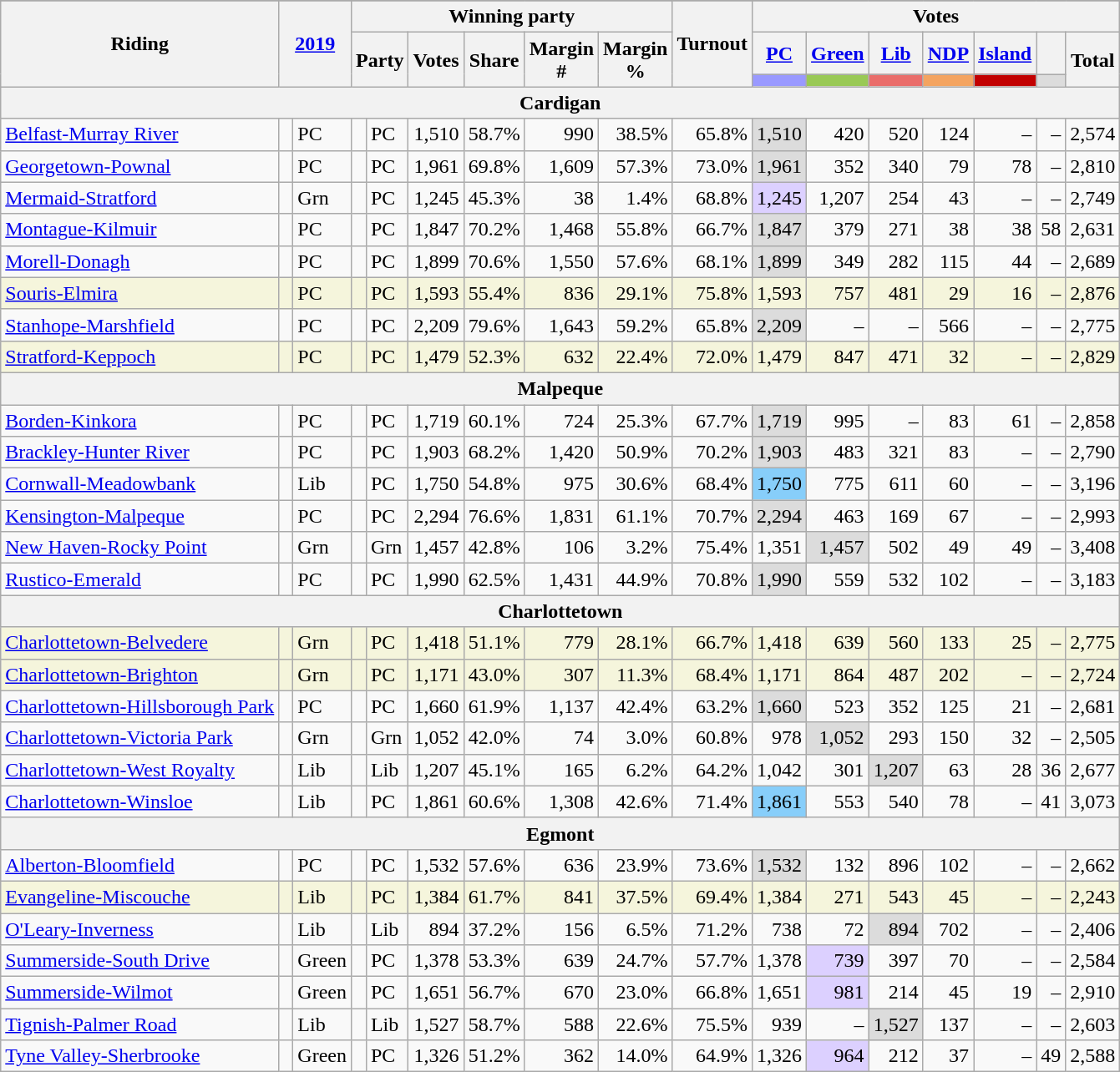<table class="wikitable" style="text-align:right;">
<tr>
</tr>
<tr>
<th rowspan="3">Riding</th>
<th colspan="2" rowspan="3"><a href='#'>2019</a></th>
<th colspan="6">Winning party</th>
<th rowspan="3">Turnout<br></th>
<th colspan="7">Votes</th>
</tr>
<tr>
<th colspan="2" rowspan="2" scope="col">Party</th>
<th rowspan="2">Votes</th>
<th rowspan="2">Share</th>
<th rowspan="2">Margin<br>#</th>
<th rowspan="2">Margin<br>%</th>
<th><a href='#'>PC</a></th>
<th><a href='#'>Green</a></th>
<th><a href='#'>Lib</a></th>
<th><a href='#'>NDP</a></th>
<th><a href='#'>Island</a></th>
<th></th>
<th rowspan="2">Total</th>
</tr>
<tr>
<th style="background-color:#9999FF;"></th>
<th style="background-color:#99C955;"></th>
<th style="background-color:#EA6D6A;"></th>
<th style="background-color:#F4A460;"></th>
<th style="background-color:#C20000;"></th>
<th style="background-color:#DCDCDC;"></th>
</tr>
<tr>
<th colspan="17">Cardigan</th>
</tr>
<tr>
<td style="text-align:left;"><a href='#'>Belfast-Murray River</a></td>
<td> </td>
<td style="text-align:left;">PC</td>
<td> </td>
<td style="text-align:left;">PC</td>
<td>1,510</td>
<td>58.7%</td>
<td>990</td>
<td>38.5%</td>
<td>65.8%</td>
<td style="background-color:#DCDCDC;">1,510</td>
<td>420</td>
<td>520</td>
<td>124</td>
<td>–</td>
<td>–</td>
<td>2,574</td>
</tr>
<tr>
<td style="text-align:left;"><a href='#'>Georgetown-Pownal</a></td>
<td> </td>
<td style="text-align:left;">PC</td>
<td> </td>
<td style="text-align:left;">PC</td>
<td>1,961</td>
<td>69.8%</td>
<td>1,609</td>
<td>57.3%</td>
<td>73.0%</td>
<td style="background-color:#DCDCDC;">1,961</td>
<td>352</td>
<td>340</td>
<td>79</td>
<td>78</td>
<td>–</td>
<td>2,810</td>
</tr>
<tr>
<td style="text-align:left;"><a href='#'>Mermaid-Stratford</a></td>
<td> </td>
<td style="text-align:left;">Grn</td>
<td> </td>
<td style="text-align:left;">PC</td>
<td>1,245</td>
<td>45.3%</td>
<td>38</td>
<td>1.4%</td>
<td>68.8%</td>
<td style="background-color:#DCD0FF;">1,245</td>
<td>1,207</td>
<td>254</td>
<td>43</td>
<td>–</td>
<td>–</td>
<td>2,749</td>
</tr>
<tr>
<td style="text-align:left;"><a href='#'>Montague-Kilmuir</a></td>
<td> </td>
<td style="text-align:left;">PC</td>
<td> </td>
<td style="text-align:left;">PC</td>
<td>1,847</td>
<td>70.2%</td>
<td>1,468</td>
<td>55.8%</td>
<td>66.7%</td>
<td style="background-color:#DCDCDC;">1,847</td>
<td>379</td>
<td>271</td>
<td>38</td>
<td>38</td>
<td>58</td>
<td>2,631</td>
</tr>
<tr>
<td style="text-align:left;"><a href='#'>Morell-Donagh</a></td>
<td> </td>
<td style="text-align:left;">PC</td>
<td> </td>
<td style="text-align:left;">PC</td>
<td>1,899</td>
<td>70.6%</td>
<td>1,550</td>
<td>57.6%</td>
<td>68.1%</td>
<td style="background-color:#DCDCDC;">1,899</td>
<td>349</td>
<td>282</td>
<td>115</td>
<td>44</td>
<td>–</td>
<td>2,689</td>
</tr>
<tr style="background-color:#F5F5DC;">
<td style="text-align:left;"><a href='#'>Souris-Elmira</a></td>
<td> </td>
<td style="text-align:left;">PC</td>
<td> </td>
<td style="text-align:left;">PC</td>
<td>1,593</td>
<td>55.4%</td>
<td>836</td>
<td>29.1%</td>
<td>75.8%</td>
<td>1,593</td>
<td>757</td>
<td>481</td>
<td>29</td>
<td>16</td>
<td>–</td>
<td>2,876</td>
</tr>
<tr>
<td style="text-align:left;"><a href='#'>Stanhope-Marshfield</a></td>
<td> </td>
<td style="text-align:left;">PC</td>
<td> </td>
<td style="text-align:left;">PC</td>
<td>2,209</td>
<td>79.6%</td>
<td>1,643</td>
<td>59.2%</td>
<td>65.8%</td>
<td style="background-color:#DCDCDC;">2,209</td>
<td>–</td>
<td>–</td>
<td>566</td>
<td>–</td>
<td>–</td>
<td>2,775</td>
</tr>
<tr style="background-color:#F5F5DC;">
<td style="text-align:left;"><a href='#'>Stratford-Keppoch</a></td>
<td> </td>
<td style="text-align:left;">PC</td>
<td> </td>
<td style="text-align:left;">PC</td>
<td>1,479</td>
<td>52.3%</td>
<td>632</td>
<td>22.4%</td>
<td>72.0%</td>
<td>1,479</td>
<td>847</td>
<td>471</td>
<td>32</td>
<td>–</td>
<td>–</td>
<td>2,829</td>
</tr>
<tr>
<th colspan="17">Malpeque</th>
</tr>
<tr>
<td style="text-align:left;"><a href='#'>Borden-Kinkora</a></td>
<td> </td>
<td style="text-align:left;">PC</td>
<td> </td>
<td style="text-align:left;">PC</td>
<td>1,719</td>
<td>60.1%</td>
<td>724</td>
<td>25.3%</td>
<td>67.7%</td>
<td style="background-color:#DCDCDC;">1,719</td>
<td>995</td>
<td>–</td>
<td>83</td>
<td>61</td>
<td>–</td>
<td>2,858</td>
</tr>
<tr>
<td style="text-align:left;"><a href='#'>Brackley-Hunter River</a></td>
<td> </td>
<td style="text-align:left;">PC</td>
<td> </td>
<td style="text-align:left;">PC</td>
<td>1,903</td>
<td>68.2%</td>
<td>1,420</td>
<td>50.9%</td>
<td>70.2%</td>
<td style="background-color:#DCDCDC;">1,903</td>
<td>483</td>
<td>321</td>
<td>83</td>
<td>–</td>
<td>–</td>
<td>2,790</td>
</tr>
<tr>
<td style="text-align:left;"><a href='#'>Cornwall-Meadowbank</a></td>
<td> </td>
<td style="text-align:left;">Lib</td>
<td> </td>
<td style="text-align:left;">PC</td>
<td>1,750</td>
<td>54.8%</td>
<td>975</td>
<td>30.6%</td>
<td>68.4%</td>
<td style="background-color:#87CEFA;">1,750</td>
<td>775</td>
<td>611</td>
<td>60</td>
<td>–</td>
<td>–</td>
<td>3,196</td>
</tr>
<tr>
<td style="text-align:left;"><a href='#'>Kensington-Malpeque</a></td>
<td> </td>
<td style="text-align:left;">PC</td>
<td> </td>
<td style="text-align:left;">PC</td>
<td>2,294</td>
<td>76.6%</td>
<td>1,831</td>
<td>61.1%</td>
<td>70.7%</td>
<td style="background-color:#DCDCDC;">2,294</td>
<td>463</td>
<td>169</td>
<td>67</td>
<td>–</td>
<td>–</td>
<td>2,993</td>
</tr>
<tr>
<td style="text-align:left;"><a href='#'>New Haven-Rocky Point</a></td>
<td> </td>
<td style="text-align:left;">Grn</td>
<td> </td>
<td style="text-align:left;">Grn</td>
<td>1,457</td>
<td>42.8%</td>
<td>106</td>
<td>3.2%</td>
<td>75.4%</td>
<td>1,351</td>
<td style="background-color:#DCDCDC;">1,457</td>
<td>502</td>
<td>49</td>
<td>49</td>
<td>–</td>
<td>3,408</td>
</tr>
<tr>
<td style="text-align:left;"><a href='#'>Rustico-Emerald</a></td>
<td> </td>
<td style="text-align:left;">PC</td>
<td> </td>
<td style="text-align:left;">PC</td>
<td>1,990</td>
<td>62.5%</td>
<td>1,431</td>
<td>44.9%</td>
<td>70.8%</td>
<td style="background-color:#DCDCDC;">1,990</td>
<td>559</td>
<td>532</td>
<td>102</td>
<td>–</td>
<td>–</td>
<td>3,183</td>
</tr>
<tr>
<th colspan="17">Charlottetown</th>
</tr>
<tr style="background-color:#F5F5DC;">
<td style="text-align:left;"><a href='#'>Charlottetown-Belvedere</a></td>
<td> </td>
<td style="text-align:left;">Grn</td>
<td> </td>
<td style="text-align:left;">PC</td>
<td>1,418</td>
<td>51.1%</td>
<td>779</td>
<td>28.1%</td>
<td>66.7%</td>
<td>1,418</td>
<td>639</td>
<td>560</td>
<td>133</td>
<td>25</td>
<td>–</td>
<td>2,775</td>
</tr>
<tr style="background-color:#F5F5DC;">
<td style="text-align:left;"><a href='#'>Charlottetown-Brighton</a></td>
<td> </td>
<td style="text-align:left;">Grn</td>
<td> </td>
<td style="text-align:left;">PC</td>
<td>1,171</td>
<td>43.0%</td>
<td>307</td>
<td>11.3%</td>
<td>68.4%</td>
<td>1,171</td>
<td>864</td>
<td>487</td>
<td>202</td>
<td>–</td>
<td>–</td>
<td>2,724</td>
</tr>
<tr>
<td style="text-align:left;"><a href='#'>Charlottetown-Hillsborough Park</a></td>
<td> </td>
<td style="text-align:left;">PC</td>
<td> </td>
<td style="text-align:left;">PC</td>
<td>1,660</td>
<td>61.9%</td>
<td>1,137</td>
<td>42.4%</td>
<td>63.2%</td>
<td style="background-color:#DCDCDC;">1,660</td>
<td>523</td>
<td>352</td>
<td>125</td>
<td>21</td>
<td>–</td>
<td>2,681</td>
</tr>
<tr>
<td style="text-align:left;"><a href='#'>Charlottetown-Victoria Park</a></td>
<td> </td>
<td style="text-align:left;">Grn</td>
<td> </td>
<td style="text-align:left;">Grn</td>
<td>1,052</td>
<td>42.0%</td>
<td>74</td>
<td>3.0%</td>
<td>60.8%</td>
<td>978</td>
<td style="background-color:#DCDCDC;">1,052</td>
<td>293</td>
<td>150</td>
<td>32</td>
<td>–</td>
<td>2,505</td>
</tr>
<tr>
<td style="text-align:left;"><a href='#'>Charlottetown-West Royalty</a></td>
<td> </td>
<td style="text-align:left;">Lib</td>
<td> </td>
<td style="text-align:left;">Lib</td>
<td>1,207</td>
<td>45.1%</td>
<td>165</td>
<td>6.2%</td>
<td>64.2%</td>
<td>1,042</td>
<td>301</td>
<td style="background-color:#DCDCDC;">1,207</td>
<td>63</td>
<td>28</td>
<td>36</td>
<td>2,677</td>
</tr>
<tr>
<td style="text-align:left;"><a href='#'>Charlottetown-Winsloe</a></td>
<td> </td>
<td style="text-align:left;">Lib</td>
<td> </td>
<td style="text-align:left;">PC</td>
<td>1,861</td>
<td>60.6%</td>
<td>1,308</td>
<td>42.6%</td>
<td>71.4%</td>
<td style="background-color:#87CEFA;">1,861</td>
<td>553</td>
<td>540</td>
<td>78</td>
<td>–</td>
<td>41</td>
<td>3,073</td>
</tr>
<tr>
<th colspan="17">Egmont</th>
</tr>
<tr>
<td style="text-align:left;"><a href='#'>Alberton-Bloomfield</a></td>
<td> </td>
<td style="text-align:left;">PC</td>
<td> </td>
<td style="text-align:left;">PC</td>
<td>1,532</td>
<td>57.6%</td>
<td>636</td>
<td>23.9%</td>
<td>73.6%</td>
<td style="background-color:#DCDCDC;">1,532</td>
<td>132</td>
<td>896</td>
<td>102</td>
<td>–</td>
<td>–</td>
<td>2,662</td>
</tr>
<tr style="background-color:#F5F5DC;">
<td style="text-align:left;"><a href='#'>Evangeline-Miscouche</a></td>
<td> </td>
<td style="text-align:left;">Lib</td>
<td> </td>
<td style="text-align:left;">PC</td>
<td>1,384</td>
<td>61.7%</td>
<td>841</td>
<td>37.5%</td>
<td>69.4%</td>
<td>1,384</td>
<td>271</td>
<td>543</td>
<td>45</td>
<td>–</td>
<td>–</td>
<td>2,243</td>
</tr>
<tr>
<td style="text-align:left;"><a href='#'>O'Leary-Inverness</a></td>
<td> </td>
<td style="text-align:left;">Lib</td>
<td> </td>
<td style="text-align:left;">Lib</td>
<td>894</td>
<td>37.2%</td>
<td>156</td>
<td>6.5%</td>
<td>71.2%</td>
<td>738</td>
<td>72</td>
<td style="background-color:#DCDCDC;">894</td>
<td>702</td>
<td>–</td>
<td>–</td>
<td>2,406</td>
</tr>
<tr>
<td style="text-align:left;"><a href='#'>Summerside-South Drive</a></td>
<td> </td>
<td style="text-align:left;">Green</td>
<td> </td>
<td style="text-align:left;">PC</td>
<td>1,378</td>
<td>53.3%</td>
<td>639</td>
<td>24.7%</td>
<td>57.7%</td>
<td>1,378</td>
<td style="background-color:#DCD0FF;">739</td>
<td>397</td>
<td>70</td>
<td>–</td>
<td>–</td>
<td>2,584</td>
</tr>
<tr>
<td style="text-align:left;"><a href='#'>Summerside-Wilmot</a></td>
<td> </td>
<td style="text-align:left;">Green</td>
<td> </td>
<td style="text-align:left;">PC</td>
<td>1,651</td>
<td>56.7%</td>
<td>670</td>
<td>23.0%</td>
<td>66.8%</td>
<td>1,651</td>
<td style="background-color:#DCD0FF;">981</td>
<td>214</td>
<td>45</td>
<td>19</td>
<td>–</td>
<td>2,910</td>
</tr>
<tr>
<td style="text-align:left;"><a href='#'>Tignish-Palmer Road</a></td>
<td> </td>
<td style="text-align:left;">Lib</td>
<td> </td>
<td style="text-align:left;">Lib</td>
<td>1,527</td>
<td>58.7%</td>
<td>588</td>
<td>22.6%</td>
<td>75.5%</td>
<td>939</td>
<td>–</td>
<td style="background-color:#DCDCDC;">1,527</td>
<td>137</td>
<td>–</td>
<td>–</td>
<td>2,603</td>
</tr>
<tr>
<td style="text-align:left;"><a href='#'>Tyne Valley-Sherbrooke</a></td>
<td> </td>
<td style="text-align:left;">Green</td>
<td> </td>
<td style="text-align:left;">PC</td>
<td>1,326</td>
<td>51.2%</td>
<td>362</td>
<td>14.0%</td>
<td>64.9%</td>
<td>1,326</td>
<td style="background-color:#DCD0FF;">964</td>
<td>212</td>
<td>37</td>
<td>–</td>
<td>49</td>
<td>2,588</td>
</tr>
</table>
